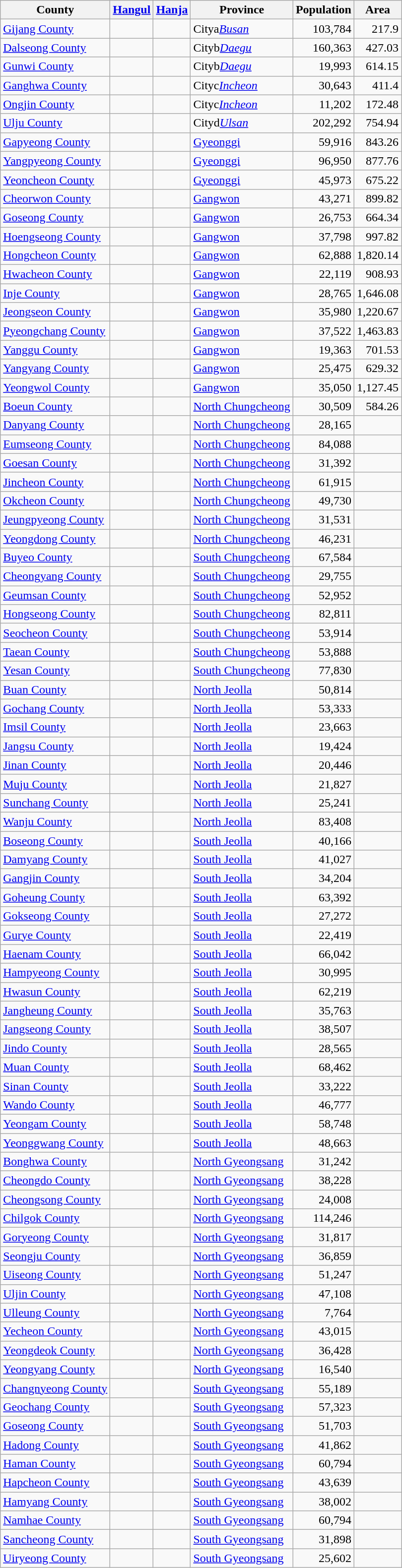<table class="wikitable sortable" style="text-align:right;">
<tr>
<th>County</th>
<th><a href='#'>Hangul</a></th>
<th><a href='#'>Hanja</a></th>
<th>Province</th>
<th>Population<br></th>
<th>Area<br></th>
</tr>
<tr>
<td align="left"><a href='#'>Gijang County</a></td>
<td align="left"><span></span></td>
<td align="left"><span></span></td>
<td align="left"><span>Citya</span><em><a href='#'>Busan</a></em> </td>
<td>103,784</td>
<td>217.9</td>
</tr>
<tr>
<td align="left"><a href='#'>Dalseong County</a></td>
<td align="left"><span></span></td>
<td align="left"><span></span></td>
<td align="left"><span>Cityb</span><em><a href='#'>Daegu</a></em> </td>
<td>160,363</td>
<td>427.03</td>
</tr>
<tr>
<td align="left"><a href='#'>Gunwi County</a></td>
<td align="left"><span></span></td>
<td align="left"><span></span></td>
<td align="left"><span>Cityb</span><em><a href='#'>Daegu</a></em> </td>
<td>19,993</td>
<td>614.15</td>
</tr>
<tr>
<td align="left"><a href='#'>Ganghwa County</a></td>
<td align="left"><span></span></td>
<td align="left"><span></span></td>
<td align="left"><span>Cityc</span><em><a href='#'>Incheon</a></em> </td>
<td>30,643</td>
<td>411.4</td>
</tr>
<tr>
<td align="left"><a href='#'>Ongjin County</a></td>
<td align="left"><span></span></td>
<td align="left"><span></span></td>
<td align="left"><span>Cityc</span><em><a href='#'>Incheon</a></em> </td>
<td>11,202</td>
<td>172.48</td>
</tr>
<tr>
<td align="left"><a href='#'>Ulju County</a></td>
<td align="left"><span></span></td>
<td align="left"><span></span></td>
<td align="left"><span>Cityd</span><em><a href='#'>Ulsan</a></em> </td>
<td>202,292</td>
<td>754.94</td>
</tr>
<tr>
<td align="left"><a href='#'>Gapyeong County</a></td>
<td align="left"><span></span></td>
<td align="left"><span></span></td>
<td align="left"><a href='#'>Gyeonggi</a></td>
<td>59,916</td>
<td>843.26</td>
</tr>
<tr>
<td align="left"><a href='#'>Yangpyeong County</a></td>
<td align="left"><span></span></td>
<td align="left"><span></span></td>
<td align="left"><a href='#'>Gyeonggi</a></td>
<td>96,950</td>
<td>877.76</td>
</tr>
<tr>
<td align="left"><a href='#'>Yeoncheon County</a></td>
<td align="left"><span></span></td>
<td align="left"><span></span></td>
<td align="left"><a href='#'>Gyeonggi</a></td>
<td>45,973</td>
<td>675.22</td>
</tr>
<tr>
<td align="left"><a href='#'>Cheorwon County</a></td>
<td align="left"><span></span></td>
<td align="left"><span></span></td>
<td align="left"><a href='#'>Gangwon</a></td>
<td>43,271</td>
<td>899.82</td>
</tr>
<tr>
<td align="left"><a href='#'>Goseong County</a></td>
<td align="left"><span></span></td>
<td align="left"><span></span></td>
<td align="left"><a href='#'>Gangwon</a></td>
<td>26,753</td>
<td>664.34</td>
</tr>
<tr>
<td align="left"><a href='#'>Hoengseong County</a></td>
<td align="left"><span></span></td>
<td align="left"><span></span></td>
<td align="left"><a href='#'>Gangwon</a></td>
<td>37,798</td>
<td>997.82</td>
</tr>
<tr>
<td align="left"><a href='#'>Hongcheon County</a></td>
<td align="left"><span></span></td>
<td align="left"><span></span></td>
<td align="left"><a href='#'>Gangwon</a></td>
<td>62,888</td>
<td>1,820.14</td>
</tr>
<tr>
<td align="left"><a href='#'>Hwacheon County</a></td>
<td align="left"><span></span></td>
<td align="left"><span></span></td>
<td align="left"><a href='#'>Gangwon</a></td>
<td>22,119</td>
<td>908.93</td>
</tr>
<tr>
<td align="left"><a href='#'>Inje County</a></td>
<td align="left"><span></span></td>
<td align="left"><span></span></td>
<td align="left"><a href='#'>Gangwon</a></td>
<td>28,765</td>
<td>1,646.08</td>
</tr>
<tr>
<td align="left"><a href='#'>Jeongseon County</a></td>
<td align="left"><span></span></td>
<td align="left"><span></span></td>
<td align="left"><a href='#'>Gangwon</a></td>
<td>35,980</td>
<td>1,220.67</td>
</tr>
<tr>
<td align="left"><a href='#'>Pyeongchang County</a></td>
<td align="left"><span></span></td>
<td align="left"><span></span></td>
<td align="left"><a href='#'>Gangwon</a></td>
<td>37,522</td>
<td>1,463.83</td>
</tr>
<tr>
<td align="left"><a href='#'>Yanggu County</a></td>
<td align="left"><span></span></td>
<td align="left"><span></span></td>
<td align="left"><a href='#'>Gangwon</a></td>
<td>19,363</td>
<td>701.53</td>
</tr>
<tr>
<td align="left"><a href='#'>Yangyang County</a></td>
<td align="left"><span></span></td>
<td align="left"><span></span></td>
<td align="left"><a href='#'>Gangwon</a></td>
<td>25,475</td>
<td>629.32</td>
</tr>
<tr>
<td align="left"><a href='#'>Yeongwol County</a></td>
<td align="left"><span></span></td>
<td align="left"><span></span></td>
<td align="left"><a href='#'>Gangwon</a></td>
<td>35,050</td>
<td>1,127.45</td>
</tr>
<tr>
<td align="left"><a href='#'>Boeun County</a></td>
<td align="left"><span></span></td>
<td align="left"><span></span></td>
<td align="left"><a href='#'>North Chungcheong</a></td>
<td>30,509</td>
<td>584.26</td>
</tr>
<tr>
<td align="left"><a href='#'>Danyang County</a></td>
<td align="left"><span></span></td>
<td align="left"><span></span></td>
<td align="left"><a href='#'>North Chungcheong</a></td>
<td>28,165</td>
<td></td>
</tr>
<tr>
<td align="left"><a href='#'>Eumseong County</a></td>
<td align="left"><span></span></td>
<td align="left"><span></span></td>
<td align="left"><a href='#'>North Chungcheong</a></td>
<td>84,088</td>
<td></td>
</tr>
<tr>
<td align="left"><a href='#'>Goesan County</a></td>
<td align="left"><span></span></td>
<td align="left"><span></span></td>
<td align="left"><a href='#'>North Chungcheong</a></td>
<td>31,392</td>
<td></td>
</tr>
<tr>
<td align="left"><a href='#'>Jincheon County</a></td>
<td align="left"><span></span></td>
<td align="left"><span></span></td>
<td align="left"><a href='#'>North Chungcheong</a></td>
<td>61,915</td>
<td></td>
</tr>
<tr>
<td align="left"><a href='#'>Okcheon County</a></td>
<td align="left"><span></span></td>
<td align="left"><span></span></td>
<td align="left"><a href='#'>North Chungcheong</a></td>
<td>49,730</td>
<td></td>
</tr>
<tr>
<td align="left"><a href='#'>Jeungpyeong County</a></td>
<td align="left"><span></span></td>
<td align="left"><span></span></td>
<td align="left"><a href='#'>North Chungcheong</a></td>
<td>31,531</td>
<td></td>
</tr>
<tr>
<td align="left"><a href='#'>Yeongdong County</a></td>
<td align="left"><span></span></td>
<td align="left"><span></span></td>
<td align="left"><a href='#'>North Chungcheong</a></td>
<td>46,231</td>
<td></td>
</tr>
<tr>
<td align="left"><a href='#'>Buyeo County</a></td>
<td align="left"><span></span></td>
<td align="left"><span></span></td>
<td align="left"><a href='#'>South Chungcheong</a></td>
<td>67,584</td>
<td></td>
</tr>
<tr>
<td align="left"><a href='#'>Cheongyang County</a></td>
<td align="left"><span></span></td>
<td align="left"><span></span></td>
<td align="left"><a href='#'>South Chungcheong</a></td>
<td>29,755</td>
<td></td>
</tr>
<tr>
<td align="left"><a href='#'>Geumsan County</a></td>
<td align="left"><span></span></td>
<td align="left"><span></span></td>
<td align="left"><a href='#'>South Chungcheong</a></td>
<td>52,952</td>
<td></td>
</tr>
<tr>
<td align="left"><a href='#'>Hongseong County</a></td>
<td align="left"><span></span></td>
<td align="left"><span></span></td>
<td align="left"><a href='#'>South Chungcheong</a></td>
<td>82,811</td>
<td></td>
</tr>
<tr>
<td align="left"><a href='#'>Seocheon County</a></td>
<td align="left"><span></span></td>
<td align="left"><span></span></td>
<td align="left"><a href='#'>South Chungcheong</a></td>
<td>53,914</td>
<td></td>
</tr>
<tr>
<td align="left"><a href='#'>Taean County</a></td>
<td align="left"><span></span></td>
<td align="left"><span></span></td>
<td align="left"><a href='#'>South Chungcheong</a></td>
<td>53,888</td>
<td></td>
</tr>
<tr>
<td align="left"><a href='#'>Yesan County</a></td>
<td align="left"><span></span></td>
<td align="left"><span></span></td>
<td align="left"><a href='#'>South Chungcheong</a></td>
<td>77,830</td>
<td></td>
</tr>
<tr>
<td align="left"><a href='#'>Buan County</a></td>
<td align="left"><span></span></td>
<td align="left"><span></span></td>
<td align="left"><a href='#'>North Jeolla</a></td>
<td>50,814</td>
<td></td>
</tr>
<tr>
<td align="left"><a href='#'>Gochang County</a></td>
<td align="left"><span></span></td>
<td align="left"><span></span></td>
<td align="left"><a href='#'>North Jeolla</a></td>
<td>53,333</td>
<td></td>
</tr>
<tr>
<td align="left"><a href='#'>Imsil County</a></td>
<td align="left"><span></span></td>
<td align="left"><span></span></td>
<td align="left"><a href='#'>North Jeolla</a></td>
<td>23,663</td>
<td></td>
</tr>
<tr>
<td align="left"><a href='#'>Jangsu County</a></td>
<td align="left"><span></span></td>
<td align="left"><span></span></td>
<td align="left"><a href='#'>North Jeolla</a></td>
<td>19,424</td>
<td></td>
</tr>
<tr>
<td align="left"><a href='#'>Jinan County</a></td>
<td align="left"><span></span></td>
<td align="left"><span></span></td>
<td align="left"><a href='#'>North Jeolla</a></td>
<td>20,446</td>
<td></td>
</tr>
<tr>
<td align="left"><a href='#'>Muju County</a></td>
<td align="left"><span></span></td>
<td align="left"><span></span></td>
<td align="left"><a href='#'>North Jeolla</a></td>
<td>21,827</td>
<td></td>
</tr>
<tr>
<td align="left"><a href='#'>Sunchang County</a></td>
<td align="left"><span></span></td>
<td align="left"><span></span></td>
<td align="left"><a href='#'>North Jeolla</a></td>
<td>25,241</td>
<td></td>
</tr>
<tr>
<td align="left"><a href='#'>Wanju County</a></td>
<td align="left"><span></span></td>
<td align="left"><span></span></td>
<td align="left"><a href='#'>North Jeolla</a></td>
<td>83,408</td>
<td></td>
</tr>
<tr>
<td align="left"><a href='#'>Boseong County</a></td>
<td align="left"><span></span></td>
<td align="left"><span></span></td>
<td align="left"><a href='#'>South Jeolla</a></td>
<td>40,166</td>
<td></td>
</tr>
<tr>
<td align="left"><a href='#'>Damyang County</a></td>
<td align="left"><span></span></td>
<td align="left"><span></span></td>
<td align="left"><a href='#'>South Jeolla</a></td>
<td>41,027</td>
<td></td>
</tr>
<tr>
<td align="left"><a href='#'>Gangjin County</a></td>
<td align="left"><span></span></td>
<td align="left"><span></span></td>
<td align="left"><a href='#'>South Jeolla</a></td>
<td>34,204</td>
<td></td>
</tr>
<tr>
<td align="left"><a href='#'>Goheung County</a></td>
<td align="left"><span></span></td>
<td align="left"><span></span></td>
<td align="left"><a href='#'>South Jeolla</a></td>
<td>63,392</td>
<td></td>
</tr>
<tr>
<td align="left"><a href='#'>Gokseong County</a></td>
<td align="left"><span></span></td>
<td align="left"><span></span></td>
<td align="left"><a href='#'>South Jeolla</a></td>
<td>27,272</td>
<td></td>
</tr>
<tr>
<td align="left"><a href='#'>Gurye County</a></td>
<td align="left"><span></span></td>
<td align="left"><span></span></td>
<td align="left"><a href='#'>South Jeolla</a></td>
<td>22,419</td>
<td></td>
</tr>
<tr>
<td align="left"><a href='#'>Haenam County</a></td>
<td align="left"><span></span></td>
<td align="left"><span></span></td>
<td align="left"><a href='#'>South Jeolla</a></td>
<td>66,042</td>
<td></td>
</tr>
<tr>
<td align="left"><a href='#'>Hampyeong County</a></td>
<td align="left"><span></span></td>
<td align="left"><span></span></td>
<td align="left"><a href='#'>South Jeolla</a></td>
<td>30,995</td>
<td></td>
</tr>
<tr>
<td align="left"><a href='#'>Hwasun County</a></td>
<td align="left"><span></span></td>
<td align="left"><span></span></td>
<td align="left"><a href='#'>South Jeolla</a></td>
<td>62,219</td>
<td></td>
</tr>
<tr>
<td align="left"><a href='#'>Jangheung County</a></td>
<td align="left"><span></span></td>
<td align="left"><span></span></td>
<td align="left"><a href='#'>South Jeolla</a></td>
<td>35,763</td>
<td></td>
</tr>
<tr>
<td align="left"><a href='#'>Jangseong County</a></td>
<td align="left"><span></span></td>
<td align="left"><span></span></td>
<td align="left"><a href='#'>South Jeolla</a></td>
<td>38,507</td>
<td></td>
</tr>
<tr>
<td align="left"><a href='#'>Jindo County</a></td>
<td align="left"><span></span></td>
<td align="left"><span></span></td>
<td align="left"><a href='#'>South Jeolla</a></td>
<td>28,565</td>
<td></td>
</tr>
<tr>
<td align="left"><a href='#'>Muan County</a></td>
<td align="left"><span></span></td>
<td align="left"><span></span></td>
<td align="left"><a href='#'>South Jeolla</a></td>
<td>68,462</td>
<td></td>
</tr>
<tr>
<td align="left"><a href='#'>Sinan County</a></td>
<td align="left"><span></span></td>
<td align="left"><span></span></td>
<td align="left"><a href='#'>South Jeolla</a></td>
<td>33,222</td>
<td></td>
</tr>
<tr>
<td align="left"><a href='#'>Wando County</a></td>
<td align="left"><span></span></td>
<td align="left"><span></span></td>
<td align="left"><a href='#'>South Jeolla</a></td>
<td>46,777</td>
<td></td>
</tr>
<tr>
<td align="left"><a href='#'>Yeongam County</a></td>
<td align="left"><span></span></td>
<td align="left"><span></span></td>
<td align="left"><a href='#'>South Jeolla</a></td>
<td>58,748</td>
<td></td>
</tr>
<tr>
<td align="left"><a href='#'>Yeonggwang County</a></td>
<td align="left"><span></span></td>
<td align="left"><span></span></td>
<td align="left"><a href='#'>South Jeolla</a></td>
<td>48,663</td>
<td></td>
</tr>
<tr>
<td align="left"><a href='#'>Bonghwa County</a></td>
<td align="left"><span></span></td>
<td align="left"><span></span></td>
<td align="left"><a href='#'>North Gyeongsang</a></td>
<td>31,242</td>
<td></td>
</tr>
<tr>
<td align="left"><a href='#'>Cheongdo County</a></td>
<td align="left"><span></span></td>
<td align="left"><span></span></td>
<td align="left"><a href='#'>North Gyeongsang</a></td>
<td>38,228</td>
<td></td>
</tr>
<tr>
<td align="left"><a href='#'>Cheongsong County</a></td>
<td align="left"><span></span></td>
<td align="left"><span></span></td>
<td align="left"><a href='#'>North Gyeongsang</a></td>
<td>24,008</td>
<td></td>
</tr>
<tr>
<td align="left"><a href='#'>Chilgok County</a></td>
<td align="left"><span></span></td>
<td align="left"><span></span></td>
<td align="left"><a href='#'>North Gyeongsang</a></td>
<td>114,246</td>
<td></td>
</tr>
<tr>
<td align="left"><a href='#'>Goryeong County</a></td>
<td align="left"><span></span></td>
<td align="left"><span></span></td>
<td align="left"><a href='#'>North Gyeongsang</a></td>
<td>31,817</td>
<td></td>
</tr>
<tr>
<td align="left"><a href='#'>Seongju County</a></td>
<td align="left"><span></span></td>
<td align="left"><span></span></td>
<td align="left"><a href='#'>North Gyeongsang</a></td>
<td>36,859</td>
<td></td>
</tr>
<tr>
<td align="left"><a href='#'>Uiseong County</a></td>
<td align="left"><span></span></td>
<td align="left"><span></span></td>
<td align="left"><a href='#'>North Gyeongsang</a></td>
<td>51,247</td>
<td></td>
</tr>
<tr>
<td align="left"><a href='#'>Uljin County</a></td>
<td align="left"><span></span></td>
<td align="left"><span></span></td>
<td align="left"><a href='#'>North Gyeongsang</a></td>
<td>47,108</td>
<td></td>
</tr>
<tr>
<td align="left"><a href='#'>Ulleung County</a></td>
<td align="left"><span></span></td>
<td align="left"><span></span></td>
<td align="left"><a href='#'>North Gyeongsang</a></td>
<td>7,764</td>
<td></td>
</tr>
<tr>
<td align="left"><a href='#'>Yecheon County</a></td>
<td align="left"><span></span></td>
<td align="left"><span></span></td>
<td align="left"><a href='#'>North Gyeongsang</a></td>
<td>43,015</td>
<td></td>
</tr>
<tr>
<td align="left"><a href='#'>Yeongdeok County</a></td>
<td align="left"><span></span></td>
<td align="left"><span></span></td>
<td align="left"><a href='#'>North Gyeongsang</a></td>
<td>36,428</td>
<td></td>
</tr>
<tr>
<td align="left"><a href='#'>Yeongyang County</a></td>
<td align="left"><span></span></td>
<td align="left"><span></span></td>
<td align="left"><a href='#'>North Gyeongsang</a></td>
<td>16,540</td>
<td></td>
</tr>
<tr>
<td align="left"><a href='#'>Changnyeong County</a></td>
<td align="left"><span></span></td>
<td align="left"><span></span></td>
<td align="left"><a href='#'>South Gyeongsang</a></td>
<td>55,189</td>
<td></td>
</tr>
<tr>
<td align="left"><a href='#'>Geochang County</a></td>
<td align="left"><span></span></td>
<td align="left"><span></span></td>
<td align="left"><a href='#'>South Gyeongsang</a></td>
<td>57,323</td>
<td></td>
</tr>
<tr>
<td align="left"><a href='#'>Goseong County</a></td>
<td align="left"><span></span></td>
<td align="left"><span></span></td>
<td align="left"><a href='#'>South Gyeongsang</a></td>
<td>51,703</td>
<td></td>
</tr>
<tr>
<td align="left"><a href='#'>Hadong County</a></td>
<td align="left"><span></span></td>
<td align="left"><span></span></td>
<td align="left"><a href='#'>South Gyeongsang</a></td>
<td>41,862</td>
<td></td>
</tr>
<tr>
<td align="left"><a href='#'>Haman County</a></td>
<td align="left"><span></span></td>
<td align="left"><span></span></td>
<td align="left"><a href='#'>South Gyeongsang</a></td>
<td>60,794</td>
<td></td>
</tr>
<tr>
<td align="left"><a href='#'>Hapcheon County</a></td>
<td align="left"><span></span></td>
<td align="left"><span></span></td>
<td align="left"><a href='#'>South Gyeongsang</a></td>
<td>43,639</td>
<td></td>
</tr>
<tr>
<td align="left"><a href='#'>Hamyang County</a></td>
<td align="left"><span></span></td>
<td align="left"><span></span></td>
<td align="left"><a href='#'>South Gyeongsang</a></td>
<td>38,002</td>
<td></td>
</tr>
<tr>
<td align="left"><a href='#'>Namhae County</a></td>
<td align="left"><span></span></td>
<td align="left"><span></span></td>
<td align="left"><a href='#'>South Gyeongsang</a></td>
<td>60,794</td>
<td></td>
</tr>
<tr>
<td align="left"><a href='#'>Sancheong County</a></td>
<td align="left"><span></span></td>
<td align="left"><span></span></td>
<td align="left"><a href='#'>South Gyeongsang</a></td>
<td>31,898</td>
<td></td>
</tr>
<tr>
<td align="left"><a href='#'>Uiryeong County</a></td>
<td align="left"><span></span></td>
<td align="left"><span></span></td>
<td align="left"><a href='#'>South Gyeongsang</a></td>
<td>25,602</td>
<td></td>
</tr>
</table>
